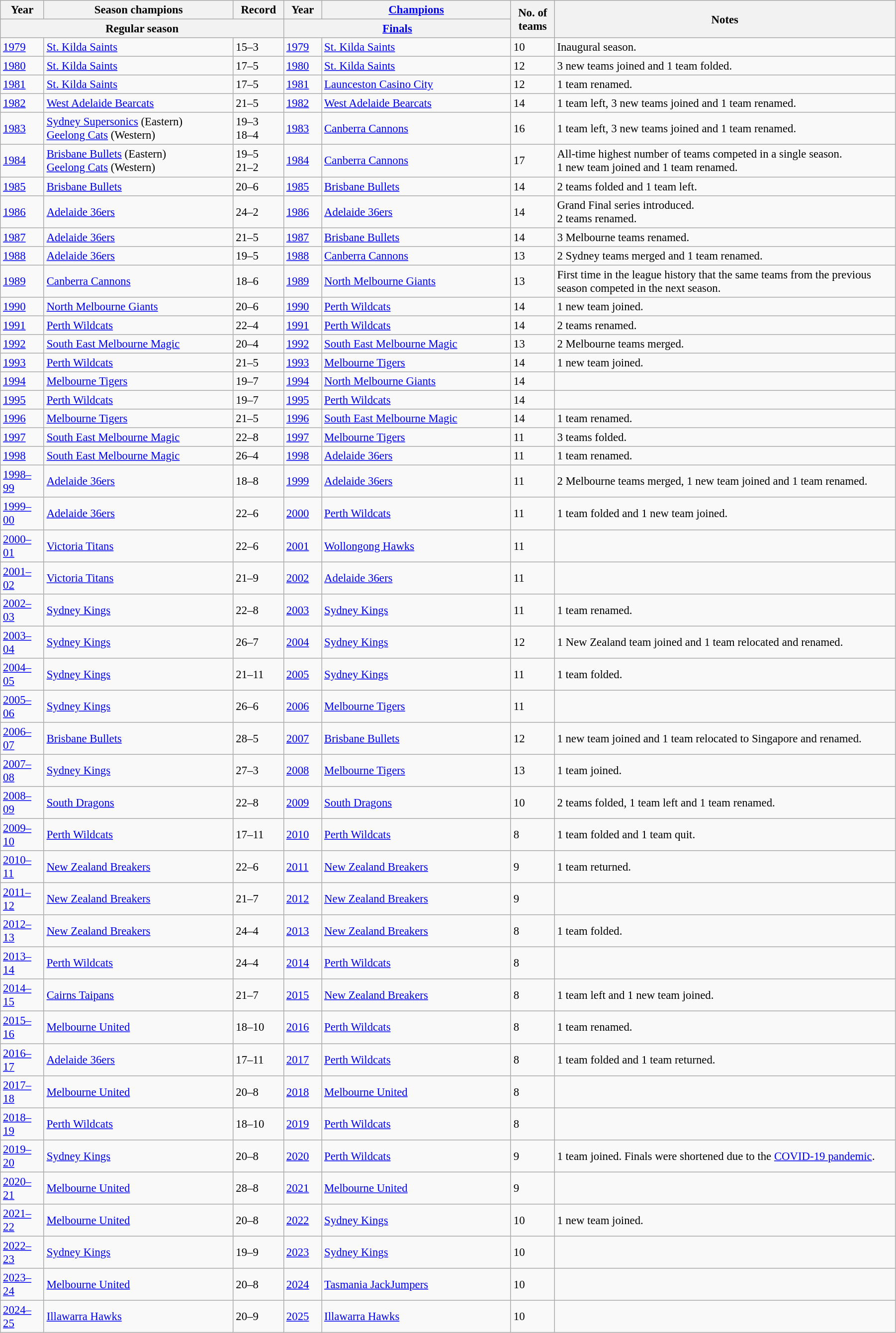<table class="wikitable sortable" style="font-size:95%" width="95%">
<tr>
<th width="1%">Year</th>
<th width="10%">Season champions</th>
<th width="1%">Record</th>
<th width="1%">Year</th>
<th width="10%"><a href='#'>Champions</a></th>
<th width="1%" rowspan="2">No. of teams</th>
<th width="18%" rowspan="2" class="unsortable">Notes</th>
</tr>
<tr class="unsortable">
<th colspan="3">Regular season</th>
<th colspan="2"><a href='#'>Finals</a></th>
</tr>
<tr>
<td><a href='#'>1979</a></td>
<td><a href='#'>St. Kilda Saints</a></td>
<td>15–3</td>
<td><a href='#'>1979</a></td>
<td><a href='#'>St. Kilda Saints</a></td>
<td>10</td>
<td>Inaugural season.</td>
</tr>
<tr>
<td><a href='#'>1980</a></td>
<td><a href='#'>St. Kilda Saints</a></td>
<td>17–5</td>
<td><a href='#'>1980</a></td>
<td><a href='#'>St. Kilda Saints</a></td>
<td>12</td>
<td>3 new teams joined and 1 team folded.</td>
</tr>
<tr>
<td><a href='#'>1981</a></td>
<td><a href='#'>St. Kilda Saints</a></td>
<td>17–5</td>
<td><a href='#'>1981</a></td>
<td><a href='#'>Launceston Casino City</a></td>
<td>12</td>
<td>1 team renamed.</td>
</tr>
<tr>
<td><a href='#'>1982</a></td>
<td><a href='#'>West Adelaide Bearcats</a></td>
<td>21–5</td>
<td><a href='#'>1982</a></td>
<td><a href='#'>West Adelaide Bearcats</a></td>
<td>14</td>
<td>1 team left, 3 new teams joined and 1 team renamed.</td>
</tr>
<tr>
<td><a href='#'>1983</a></td>
<td><a href='#'>Sydney Supersonics</a> (Eastern)<br><a href='#'>Geelong Cats</a> (Western)</td>
<td>19–3<br>18–4</td>
<td><a href='#'>1983</a></td>
<td><a href='#'>Canberra Cannons</a></td>
<td>16</td>
<td>1 team left, 3 new teams joined and 1 team renamed.</td>
</tr>
<tr>
<td><a href='#'>1984</a></td>
<td><a href='#'>Brisbane Bullets</a> (Eastern)<br><a href='#'>Geelong Cats</a> (Western)</td>
<td>19–5<br>21–2</td>
<td><a href='#'>1984</a></td>
<td><a href='#'>Canberra Cannons</a></td>
<td>17</td>
<td>All-time highest number of teams competed in a single season. <br> 1 new team joined and 1 team renamed.</td>
</tr>
<tr>
<td><a href='#'>1985</a></td>
<td><a href='#'>Brisbane Bullets</a></td>
<td>20–6</td>
<td><a href='#'>1985</a></td>
<td><a href='#'>Brisbane Bullets</a></td>
<td>14</td>
<td>2 teams folded and 1 team left.</td>
</tr>
<tr>
<td><a href='#'>1986</a></td>
<td><a href='#'>Adelaide 36ers</a></td>
<td>24–2</td>
<td><a href='#'>1986</a></td>
<td><a href='#'>Adelaide 36ers</a></td>
<td>14</td>
<td>Grand Final series introduced. <br> 2 teams renamed.</td>
</tr>
<tr>
<td><a href='#'>1987</a></td>
<td><a href='#'>Adelaide 36ers</a></td>
<td>21–5</td>
<td><a href='#'>1987</a></td>
<td><a href='#'>Brisbane Bullets</a></td>
<td>14</td>
<td>3 Melbourne teams renamed.</td>
</tr>
<tr>
<td><a href='#'>1988</a></td>
<td><a href='#'>Adelaide 36ers</a></td>
<td>19–5</td>
<td><a href='#'>1988</a></td>
<td><a href='#'>Canberra Cannons</a></td>
<td>13</td>
<td>2 Sydney teams merged and 1 team renamed.</td>
</tr>
<tr>
<td><a href='#'>1989</a></td>
<td><a href='#'>Canberra Cannons</a></td>
<td>18–6</td>
<td><a href='#'>1989</a></td>
<td><a href='#'>North Melbourne Giants</a></td>
<td>13</td>
<td>First time in the league history that the same teams from the previous season competed in the next season.</td>
</tr>
<tr>
<td><a href='#'>1990</a></td>
<td><a href='#'>North Melbourne Giants</a></td>
<td>20–6</td>
<td><a href='#'>1990</a></td>
<td><a href='#'>Perth Wildcats</a></td>
<td>14</td>
<td>1 new team joined.</td>
</tr>
<tr>
<td><a href='#'>1991</a></td>
<td><a href='#'>Perth Wildcats</a></td>
<td>22–4</td>
<td><a href='#'>1991</a></td>
<td><a href='#'>Perth Wildcats</a></td>
<td>14</td>
<td>2 teams renamed.</td>
</tr>
<tr>
<td><a href='#'>1992</a></td>
<td><a href='#'>South East Melbourne Magic</a></td>
<td>20–4</td>
<td><a href='#'>1992</a></td>
<td><a href='#'>South East Melbourne Magic</a></td>
<td>13</td>
<td>2 Melbourne teams merged.</td>
</tr>
<tr>
<td><a href='#'>1993</a></td>
<td><a href='#'>Perth Wildcats</a></td>
<td>21–5</td>
<td><a href='#'>1993</a></td>
<td><a href='#'>Melbourne Tigers</a></td>
<td>14</td>
<td>1 new team joined.</td>
</tr>
<tr>
<td><a href='#'>1994</a></td>
<td><a href='#'>Melbourne Tigers</a></td>
<td>19–7</td>
<td><a href='#'>1994</a></td>
<td><a href='#'>North Melbourne Giants</a></td>
<td>14</td>
<td></td>
</tr>
<tr>
<td><a href='#'>1995</a></td>
<td><a href='#'>Perth Wildcats</a></td>
<td>19–7</td>
<td><a href='#'>1995</a></td>
<td><a href='#'>Perth Wildcats</a></td>
<td>14</td>
<td></td>
</tr>
<tr>
<td><a href='#'>1996</a></td>
<td><a href='#'>Melbourne Tigers</a></td>
<td>21–5</td>
<td><a href='#'>1996</a></td>
<td><a href='#'>South East Melbourne Magic</a></td>
<td>14</td>
<td>1 team renamed.</td>
</tr>
<tr>
<td><a href='#'>1997</a></td>
<td><a href='#'>South East Melbourne Magic</a></td>
<td>22–8</td>
<td><a href='#'>1997</a></td>
<td><a href='#'>Melbourne Tigers</a></td>
<td>11</td>
<td>3 teams folded.</td>
</tr>
<tr>
<td><a href='#'>1998</a></td>
<td><a href='#'>South East Melbourne Magic</a></td>
<td>26–4</td>
<td><a href='#'>1998</a></td>
<td><a href='#'>Adelaide 36ers</a></td>
<td>11</td>
<td>1 team renamed.</td>
</tr>
<tr>
<td><a href='#'>1998–99</a></td>
<td><a href='#'>Adelaide 36ers</a></td>
<td>18–8</td>
<td><a href='#'>1999</a></td>
<td><a href='#'>Adelaide 36ers</a></td>
<td>11</td>
<td>2 Melbourne teams merged, 1 new team joined and 1 team renamed.</td>
</tr>
<tr>
<td><a href='#'>1999–00</a></td>
<td><a href='#'>Adelaide 36ers</a></td>
<td>22–6</td>
<td><a href='#'>2000</a></td>
<td><a href='#'>Perth Wildcats</a></td>
<td>11</td>
<td>1 team folded and 1 new team joined.</td>
</tr>
<tr>
<td><a href='#'>2000–01</a></td>
<td><a href='#'>Victoria Titans</a></td>
<td>22–6</td>
<td><a href='#'>2001</a></td>
<td><a href='#'>Wollongong Hawks</a></td>
<td>11</td>
<td></td>
</tr>
<tr>
<td><a href='#'>2001–02</a></td>
<td><a href='#'>Victoria Titans</a></td>
<td>21–9</td>
<td><a href='#'>2002</a></td>
<td><a href='#'>Adelaide 36ers</a></td>
<td>11</td>
<td></td>
</tr>
<tr>
<td><a href='#'>2002–03</a></td>
<td><a href='#'>Sydney Kings</a></td>
<td>22–8</td>
<td><a href='#'>2003</a></td>
<td><a href='#'>Sydney Kings</a></td>
<td>11</td>
<td>1 team renamed.</td>
</tr>
<tr>
<td><a href='#'>2003–04</a></td>
<td><a href='#'>Sydney Kings</a></td>
<td>26–7</td>
<td><a href='#'>2004</a></td>
<td><a href='#'>Sydney Kings</a></td>
<td>12</td>
<td>1 New Zealand team joined and 1 team relocated and renamed.</td>
</tr>
<tr>
<td><a href='#'>2004–05</a></td>
<td><a href='#'>Sydney Kings</a></td>
<td>21–11</td>
<td><a href='#'>2005</a></td>
<td><a href='#'>Sydney Kings</a></td>
<td>11</td>
<td>1 team folded.</td>
</tr>
<tr>
<td><a href='#'>2005–06</a></td>
<td><a href='#'>Sydney Kings</a></td>
<td>26–6</td>
<td><a href='#'>2006</a></td>
<td><a href='#'>Melbourne Tigers</a></td>
<td>11</td>
<td></td>
</tr>
<tr>
<td><a href='#'>2006–07</a></td>
<td><a href='#'>Brisbane Bullets</a></td>
<td>28–5</td>
<td><a href='#'>2007</a></td>
<td><a href='#'>Brisbane Bullets</a></td>
<td>12</td>
<td>1 new team joined and 1 team relocated to Singapore and renamed.</td>
</tr>
<tr>
<td><a href='#'>2007–08</a></td>
<td><a href='#'>Sydney Kings</a></td>
<td>27–3</td>
<td><a href='#'>2008</a></td>
<td><a href='#'>Melbourne Tigers</a></td>
<td>13</td>
<td>1 team joined.</td>
</tr>
<tr>
<td><a href='#'>2008–09</a></td>
<td><a href='#'>South Dragons</a></td>
<td>22–8</td>
<td><a href='#'>2009</a></td>
<td><a href='#'>South Dragons</a></td>
<td>10</td>
<td>2 teams folded, 1 team left and 1 team renamed.</td>
</tr>
<tr>
<td><a href='#'>2009–10</a></td>
<td><a href='#'>Perth Wildcats</a></td>
<td>17–11</td>
<td><a href='#'>2010</a></td>
<td><a href='#'>Perth Wildcats</a></td>
<td>8</td>
<td>1 team folded and 1 team quit.</td>
</tr>
<tr>
<td><a href='#'>2010–11</a></td>
<td><a href='#'>New Zealand Breakers</a></td>
<td>22–6</td>
<td><a href='#'>2011</a></td>
<td><a href='#'>New Zealand Breakers</a></td>
<td>9</td>
<td>1 team returned.</td>
</tr>
<tr>
<td><a href='#'>2011–12</a></td>
<td><a href='#'>New Zealand Breakers</a></td>
<td>21–7</td>
<td><a href='#'>2012</a></td>
<td><a href='#'>New Zealand Breakers</a></td>
<td>9</td>
<td></td>
</tr>
<tr>
<td><a href='#'>2012–13</a></td>
<td><a href='#'>New Zealand Breakers</a></td>
<td>24–4</td>
<td><a href='#'>2013</a></td>
<td><a href='#'>New Zealand Breakers</a></td>
<td>8</td>
<td>1 team folded.</td>
</tr>
<tr>
<td><a href='#'>2013–14</a></td>
<td><a href='#'>Perth Wildcats</a></td>
<td>24–4</td>
<td><a href='#'>2014</a></td>
<td><a href='#'>Perth Wildcats</a></td>
<td>8</td>
<td></td>
</tr>
<tr>
<td><a href='#'>2014–15</a></td>
<td><a href='#'>Cairns Taipans</a></td>
<td>21–7</td>
<td><a href='#'>2015</a></td>
<td><a href='#'>New Zealand Breakers</a></td>
<td>8</td>
<td>1 team left and 1 new team joined.</td>
</tr>
<tr>
<td><a href='#'>2015–16</a></td>
<td><a href='#'>Melbourne United</a></td>
<td>18–10</td>
<td><a href='#'>2016</a></td>
<td><a href='#'>Perth Wildcats</a></td>
<td>8</td>
<td>1 team renamed.</td>
</tr>
<tr>
<td><a href='#'>2016–17</a></td>
<td><a href='#'>Adelaide 36ers</a></td>
<td>17–11</td>
<td><a href='#'>2017</a></td>
<td><a href='#'>Perth Wildcats</a></td>
<td>8</td>
<td>1 team folded and 1 team returned.</td>
</tr>
<tr>
<td><a href='#'>2017–18</a></td>
<td><a href='#'>Melbourne United</a></td>
<td>20–8</td>
<td><a href='#'>2018</a></td>
<td><a href='#'>Melbourne United</a></td>
<td>8</td>
<td></td>
</tr>
<tr>
<td><a href='#'>2018–19</a></td>
<td><a href='#'>Perth Wildcats</a></td>
<td>18–10</td>
<td><a href='#'>2019</a></td>
<td><a href='#'>Perth Wildcats</a></td>
<td>8</td>
<td></td>
</tr>
<tr>
<td><a href='#'>2019–20</a></td>
<td><a href='#'>Sydney Kings</a></td>
<td>20–8</td>
<td><a href='#'>2020</a></td>
<td><a href='#'>Perth Wildcats</a></td>
<td>9</td>
<td>1 team joined. Finals were shortened due to the <a href='#'>COVID-19 pandemic</a>.</td>
</tr>
<tr>
<td><a href='#'>2020–21</a></td>
<td><a href='#'>Melbourne United</a></td>
<td>28–8</td>
<td><a href='#'>2021</a></td>
<td><a href='#'>Melbourne United</a></td>
<td>9</td>
<td></td>
</tr>
<tr>
<td><a href='#'>2021–22</a></td>
<td><a href='#'>Melbourne United</a></td>
<td>20–8</td>
<td><a href='#'>2022</a></td>
<td><a href='#'>Sydney Kings</a></td>
<td>10</td>
<td>1 new team joined.</td>
</tr>
<tr>
<td><a href='#'>2022–23</a></td>
<td><a href='#'>Sydney Kings</a></td>
<td>19–9</td>
<td><a href='#'>2023</a></td>
<td><a href='#'>Sydney Kings</a></td>
<td>10</td>
<td></td>
</tr>
<tr>
<td><a href='#'>2023–24</a></td>
<td><a href='#'>Melbourne United</a></td>
<td>20–8</td>
<td><a href='#'>2024</a></td>
<td><a href='#'>Tasmania JackJumpers</a></td>
<td>10</td>
<td></td>
</tr>
<tr>
<td><a href='#'>2024–25</a></td>
<td><a href='#'>Illawarra Hawks</a></td>
<td>20–9</td>
<td><a href='#'>2025</a></td>
<td><a href='#'>Illawarra Hawks</a></td>
<td>10</td>
<td></td>
</tr>
</table>
